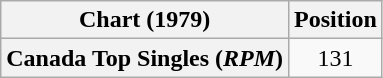<table class="wikitable plainrowheaders" style="text-align:center">
<tr>
<th scope="col">Chart (1979)</th>
<th scope="col">Position</th>
</tr>
<tr>
<th scope="row">Canada Top Singles (<em>RPM</em>)</th>
<td>131</td>
</tr>
</table>
